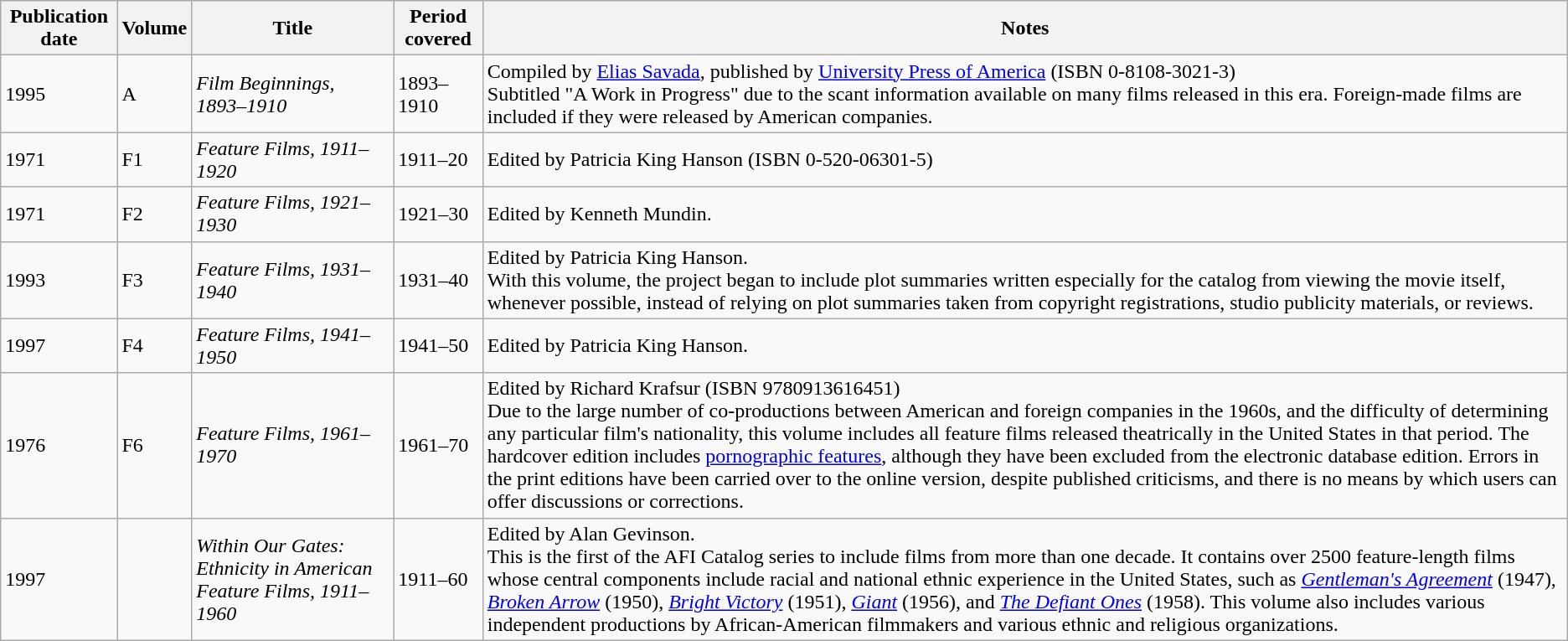<table class="wikitable sortable">
<tr>
<th>Publication date</th>
<th>Volume</th>
<th>Title</th>
<th>Period covered</th>
<th>Notes</th>
</tr>
<tr>
<td>1995</td>
<td>A</td>
<td><em>Film Beginnings, 1893–1910</em></td>
<td>1893–1910</td>
<td>Compiled by <a href='#'>Elias Savada</a>, published by <a href='#'>University Press of America</a> (ISBN 0-8108-3021-3)<br>Subtitled "A Work in Progress" due to the scant information available on many films released in this era. Foreign-made films are included if they were released by American companies.</td>
</tr>
<tr>
<td>1971</td>
<td>F1</td>
<td><em>Feature Films, 1911–1920</em></td>
<td>1911–20</td>
<td>Edited by Patricia King Hanson (ISBN 0-520-06301-5)</td>
</tr>
<tr>
<td>1971</td>
<td>F2</td>
<td><em>Feature Films, 1921–1930</em></td>
<td>1921–30</td>
<td>Edited by Kenneth Mundin.</td>
</tr>
<tr>
<td>1993</td>
<td>F3</td>
<td><em>Feature Films, 1931–1940</em></td>
<td>1931–40</td>
<td>Edited by Patricia King Hanson.<br>With this volume, the project began to include plot summaries written especially for the catalog from viewing the movie itself, whenever possible, instead of relying on plot summaries taken from copyright registrations, studio publicity materials, or reviews.</td>
</tr>
<tr>
<td>1997</td>
<td>F4</td>
<td><em>Feature Films, 1941–1950</em></td>
<td>1941–50</td>
<td>Edited by Patricia King Hanson.</td>
</tr>
<tr>
<td>1976</td>
<td>F6</td>
<td><em>Feature Films, 1961–1970</em></td>
<td>1961–70</td>
<td>Edited by Richard Krafsur (ISBN 9780913616451)<br>Due to the large number of co-productions between American and foreign companies in the 1960s, and the difficulty of determining any particular film's nationality, this volume includes all feature films released theatrically in the United States in that period. The hardcover edition includes <a href='#'>pornographic features</a>, although they have been excluded from the electronic database edition. Errors in the print editions have been carried over to the online version, despite published criticisms, and there is no means by which users can offer discussions or corrections.</td>
</tr>
<tr>
<td>1997</td>
<td></td>
<td><em>Within Our Gates: Ethnicity in American Feature Films, 1911–1960</em></td>
<td>1911–60</td>
<td>Edited by Alan Gevinson.<br>This is the first of the AFI Catalog series to include films from more than one decade. It contains over 2500 feature-length films whose central components include racial and national ethnic experience in the United States, such as <em><a href='#'>Gentleman's Agreement</a></em> (1947), <a href='#'><em>Broken Arrow</em></a> (1950), <em><a href='#'>Bright Victory</a></em> (1951), <a href='#'><em>Giant</em></a> (1956), and <em><a href='#'>The Defiant Ones</a></em> (1958). This volume also includes various independent productions by African-American filmmakers and various ethnic and religious organizations.</td>
</tr>
</table>
